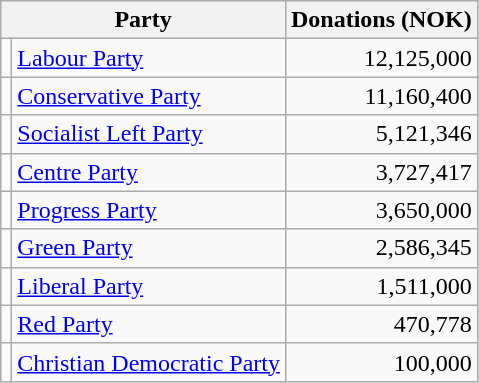<table class="wikitable">
<tr>
<th colspan="2">Party</th>
<th style="vertical-align:top;">Donations (NOK)</th>
</tr>
<tr>
<td></td>
<td><a href='#'>Labour Party</a></td>
<td style="text-align:right;" >12,125,000</td>
</tr>
<tr>
<td></td>
<td><a href='#'>Conservative Party</a></td>
<td style="text-align:right;">11,160,400</td>
</tr>
<tr>
<td></td>
<td><a href='#'>Socialist Left Party</a></td>
<td style="text-align:right;">5,121,346</td>
</tr>
<tr>
<td></td>
<td><a href='#'>Centre Party</a></td>
<td style="text-align:right;">3,727,417</td>
</tr>
<tr>
<td></td>
<td><a href='#'>Progress Party</a></td>
<td style="text-align:right;">3,650,000</td>
</tr>
<tr>
<td></td>
<td><a href='#'>Green Party</a></td>
<td style="text-align:right;">2,586,345</td>
</tr>
<tr>
<td></td>
<td><a href='#'>Liberal Party</a></td>
<td style="text-align:right;">1,511,000</td>
</tr>
<tr>
<td></td>
<td><a href='#'>Red Party</a></td>
<td style="text-align:right;">470,778</td>
</tr>
<tr>
<td></td>
<td><a href='#'>Christian Democratic Party</a></td>
<td style="text-align:right;">100,000</td>
</tr>
</table>
